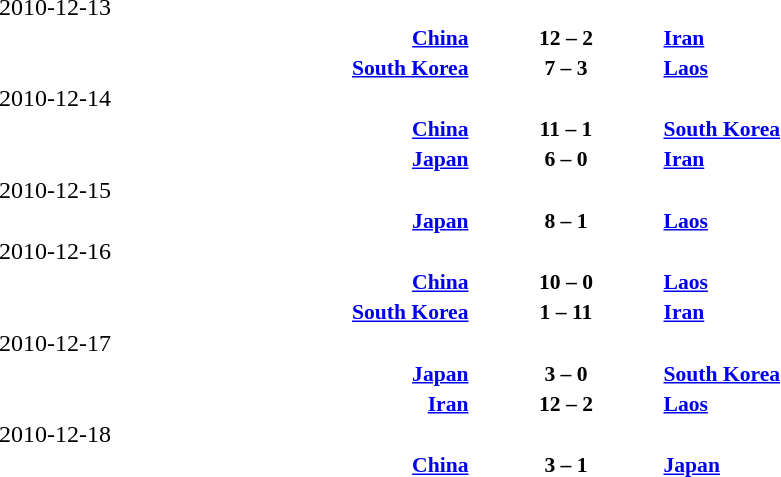<table width=100% cellspacing=1>
<tr>
<th width=25%></th>
<th width=10%></th>
<th></th>
</tr>
<tr>
<td>2010-12-13</td>
</tr>
<tr style=font-size:90%>
<td align=right><strong><a href='#'>China</a> </strong></td>
<td align=center><strong>12 – 2</strong></td>
<td><strong> <a href='#'>Iran</a></strong></td>
</tr>
<tr style=font-size:90%>
<td align=right><strong><a href='#'>South Korea</a> </strong></td>
<td align=center><strong>7 – 3</strong></td>
<td><strong> <a href='#'>Laos</a></strong></td>
</tr>
<tr>
<td>2010-12-14</td>
</tr>
<tr style=font-size:90%>
<td align=right><strong><a href='#'>China</a> </strong></td>
<td align=center><strong>11 – 1</strong></td>
<td><strong> <a href='#'>South Korea</a></strong></td>
</tr>
<tr style=font-size:90%>
<td align=right><strong><a href='#'>Japan</a> </strong></td>
<td align=center><strong>6 – 0</strong></td>
<td><strong> <a href='#'>Iran</a></strong></td>
</tr>
<tr>
<td>2010-12-15</td>
</tr>
<tr style=font-size:90%>
<td align=right><strong><a href='#'>Japan</a> </strong></td>
<td align=center><strong>8 – 1</strong></td>
<td><strong> <a href='#'>Laos</a></strong></td>
</tr>
<tr>
<td>2010-12-16</td>
</tr>
<tr style=font-size:90%>
<td align=right><strong><a href='#'>China</a> </strong></td>
<td align=center><strong>10 – 0</strong></td>
<td><strong> <a href='#'>Laos</a></strong></td>
</tr>
<tr style=font-size:90%>
<td align=right><strong><a href='#'>South Korea</a> </strong></td>
<td align=center><strong>1 – 11</strong></td>
<td><strong> <a href='#'>Iran</a></strong></td>
</tr>
<tr>
<td>2010-12-17</td>
</tr>
<tr style=font-size:90%>
<td align=right><strong><a href='#'>Japan</a> </strong></td>
<td align=center><strong>3 – 0</strong></td>
<td><strong> <a href='#'>South Korea</a></strong></td>
</tr>
<tr style=font-size:90%>
<td align=right><strong><a href='#'>Iran</a> </strong></td>
<td align=center><strong>12 – 2</strong></td>
<td><strong> <a href='#'>Laos</a></strong></td>
</tr>
<tr>
<td>2010-12-18</td>
</tr>
<tr style=font-size:90%>
<td align=right><strong><a href='#'>China</a> </strong></td>
<td align=center><strong>3 – 1</strong></td>
<td><strong> <a href='#'>Japan</a></strong></td>
</tr>
</table>
